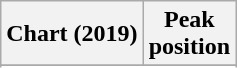<table class="wikitable plainrowheaders">
<tr>
<th scope="col">Chart (2019)</th>
<th scope="col">Peak<br>position</th>
</tr>
<tr>
</tr>
<tr>
</tr>
</table>
